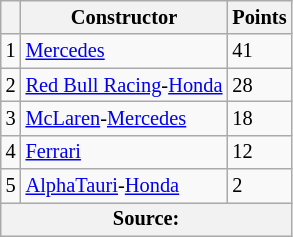<table class="wikitable" style="font-size: 85%;">
<tr>
<th scope="col"></th>
<th scope="col">Constructor</th>
<th scope="col">Points</th>
</tr>
<tr>
<td align="center">1</td>
<td> <a href='#'>Mercedes</a></td>
<td align="left">41</td>
</tr>
<tr>
<td align="center">2</td>
<td> <a href='#'>Red Bull Racing</a>-<a href='#'>Honda</a></td>
<td align="left">28</td>
</tr>
<tr>
<td align="center">3</td>
<td> <a href='#'>McLaren</a>-<a href='#'>Mercedes</a></td>
<td align="left">18</td>
</tr>
<tr>
<td align="center">4</td>
<td> <a href='#'>Ferrari</a></td>
<td align="left">12</td>
</tr>
<tr>
<td align="center">5</td>
<td> <a href='#'>AlphaTauri</a>-<a href='#'>Honda</a></td>
<td align="left">2</td>
</tr>
<tr>
<th colspan=4>Source:</th>
</tr>
</table>
